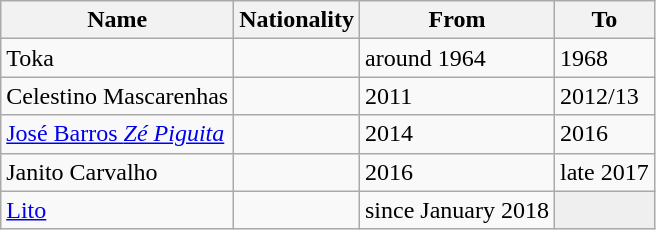<table class="wikitable sortable">
<tr>
<th>Name</th>
<th>Nationality</th>
<th>From</th>
<th class="unsortable">To</th>
</tr>
<tr>
<td>Toka</td>
<td></td>
<td>around 1964</td>
<td>1968</td>
</tr>
<tr>
<td>Celestino Mascarenhas</td>
<td></td>
<td>2011</td>
<td>2012/13</td>
</tr>
<tr>
<td><a href='#'>José Barros <em>Zé Piguita</em></a></td>
<td></td>
<td>2014</td>
<td>2016</td>
</tr>
<tr>
<td>Janito Carvalho</td>
<td></td>
<td>2016</td>
<td>late 2017</td>
</tr>
<tr>
<td><a href='#'>Lito</a></td>
<td></td>
<td>since January 2018</td>
<td bgcolor=EFEFEF></td>
</tr>
</table>
